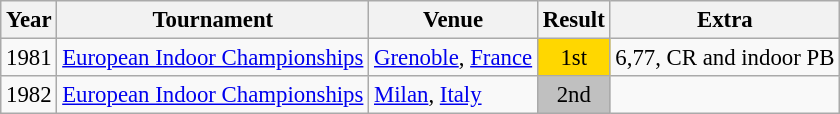<table class="wikitable" style="font-size: 95%;">
<tr>
<th>Year</th>
<th>Tournament</th>
<th>Venue</th>
<th>Result</th>
<th>Extra</th>
</tr>
<tr>
<td>1981</td>
<td><a href='#'>European Indoor Championships</a></td>
<td><a href='#'>Grenoble</a>, <a href='#'>France</a></td>
<td bgcolor="gold" align="center">1st</td>
<td>6,77, CR and indoor PB</td>
</tr>
<tr>
<td>1982</td>
<td><a href='#'>European Indoor Championships</a></td>
<td><a href='#'>Milan</a>, <a href='#'>Italy</a></td>
<td bgcolor="silver" align="center">2nd</td>
<td></td>
</tr>
</table>
